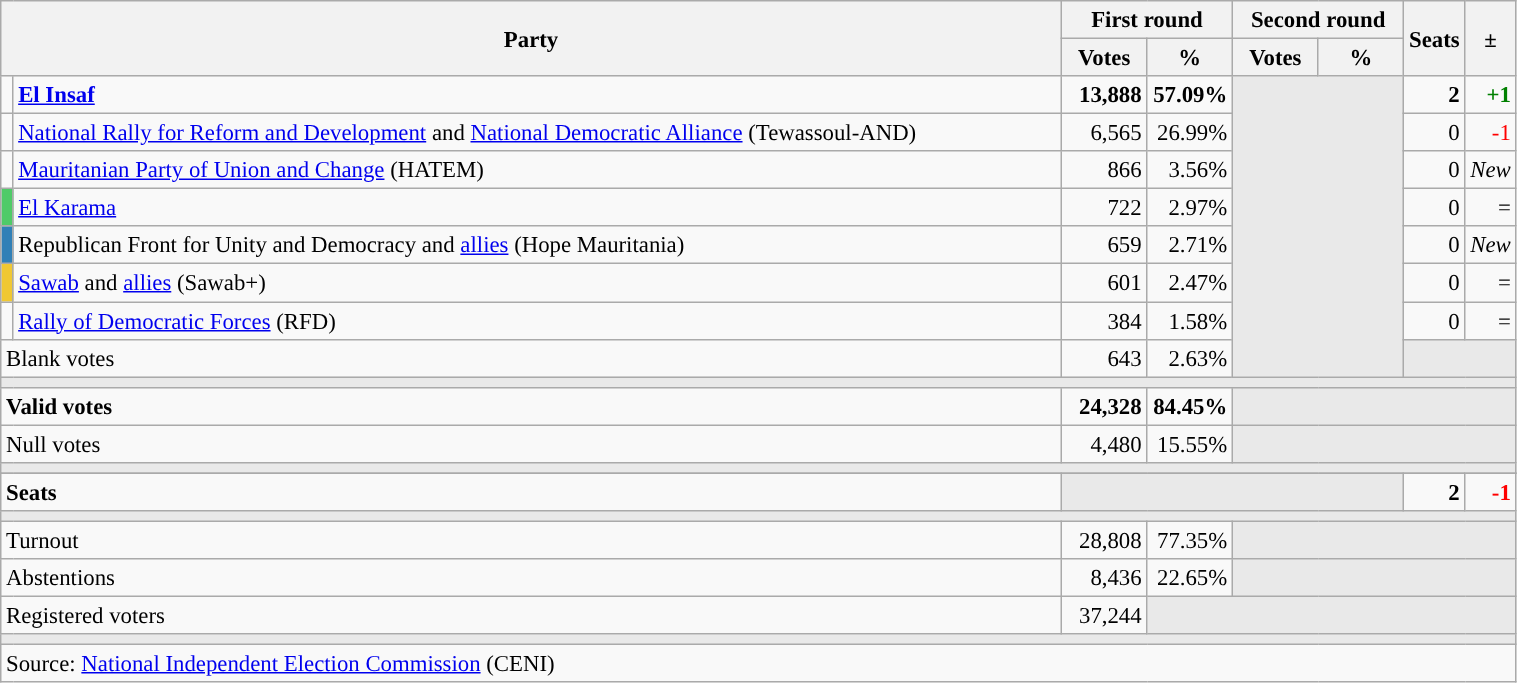<table class="wikitable" style="text-align:right;font-size:95%;">
<tr>
<th rowspan="2" colspan="2" width="700">Party</th>
<th colspan="2">First round</th>
<th colspan="2">Second round</th>
<th rowspan="2" width="25">Seats</th>
<th rowspan="2" width="20">±</th>
</tr>
<tr>
<th width="50">Votes</th>
<th width="50">%</th>
<th width="50">Votes</th>
<th width="50">%</th>
</tr>
<tr>
<td width="1" style="color:inherit;background:"></td>
<td style="text-align:left;"><strong><a href='#'>El Insaf</a></strong></td>
<td><strong>13,888</strong></td>
<td><strong>57.09%</strong></td>
<td colspan="2" rowspan="8" style="background:#E9E9E9;"></td>
<td><strong>2</strong></td>
<td style="color:green;"><strong>+1</strong></td>
</tr>
<tr>
<td width="1" style="color:inherit;background:"></td>
<td style="text-align:left;"><a href='#'>National Rally for Reform and Development</a> and <a href='#'>National Democratic Alliance</a> (Tewassoul-AND)</td>
<td>6,565</td>
<td>26.99%</td>
<td>0</td>
<td style="color:red;">-1</td>
</tr>
<tr>
<td width="1" style="color:inherit;background:"></td>
<td style="text-align:left;"><a href='#'>Mauritanian Party of Union and Change</a> (HATEM)</td>
<td>866</td>
<td>3.56%</td>
<td>0</td>
<td><em>New</em></td>
</tr>
<tr>
<td width="1" style="color:inherit;background:#4FCB68;"></td>
<td style="text-align:left;"><a href='#'>El Karama</a></td>
<td>722</td>
<td>2.97%</td>
<td>0</td>
<td>=</td>
</tr>
<tr>
<td width="1" style="color:inherit;background:#3080B7;"></td>
<td style="text-align:left;">Republican Front for Unity and Democracy and <a href='#'>allies</a> (Hope Mauritania)</td>
<td>659</td>
<td>2.71%</td>
<td>0</td>
<td><em>New</em></td>
</tr>
<tr>
<td width="1" style="color:inherit;background:#F0C832;"></td>
<td style="text-align:left;"><a href='#'>Sawab</a> and <a href='#'>allies</a> (Sawab+)</td>
<td>601</td>
<td>2.47%</td>
<td>0</td>
<td>=</td>
</tr>
<tr>
<td width="1" style="color:inherit;background:"></td>
<td style="text-align:left;"><a href='#'>Rally of Democratic Forces</a> (RFD)</td>
<td>384</td>
<td>1.58%</td>
<td>0</td>
<td>=</td>
</tr>
<tr>
<td colspan="2" style="text-align:left;">Blank votes</td>
<td>643</td>
<td>2.63%</td>
<td colspan="4" style="background:#E9E9E9;"></td>
</tr>
<tr>
<td colspan="8" style="background:#E9E9E9;"></td>
</tr>
<tr style="font-weight:bold;">
<td colspan="2" style="text-align:left;">Valid votes</td>
<td>24,328</td>
<td>84.45%</td>
<td colspan="4" style="background:#E9E9E9;"></td>
</tr>
<tr>
<td colspan="2" style="text-align:left;">Null votes</td>
<td>4,480</td>
<td>15.55%</td>
<td colspan="4" style="background:#E9E9E9;"></td>
</tr>
<tr>
<td colspan="8" style="background:#E9E9E9;"></td>
</tr>
<tr>
</tr>
<tr style="font-weight:bold;">
<td colspan="2" style="text-align:left;">Seats</td>
<td colspan="4" style="background:#E9E9E9;"></td>
<td>2</td>
<td style="color:red;">-1</td>
</tr>
<tr>
<td colspan="8" style="background:#E9E9E9;"></td>
</tr>
<tr>
<td colspan="2" style="text-align:left;">Turnout</td>
<td>28,808</td>
<td>77.35%</td>
<td colspan="4" style="background:#E9E9E9;"></td>
</tr>
<tr>
<td colspan="2" style="text-align:left;">Abstentions</td>
<td>8,436</td>
<td>22.65%</td>
<td colspan="4" style="background:#E9E9E9;"></td>
</tr>
<tr>
<td colspan="2" style="text-align:left;">Registered voters</td>
<td>37,244</td>
<td colspan="5" style="background:#E9E9E9;"></td>
</tr>
<tr>
<td colspan="8" style="background:#E9E9E9;"></td>
</tr>
<tr>
<td colspan="8" style="text-align:left;">Source: <a href='#'>National Independent Election Commission</a> (CENI)</td>
</tr>
</table>
